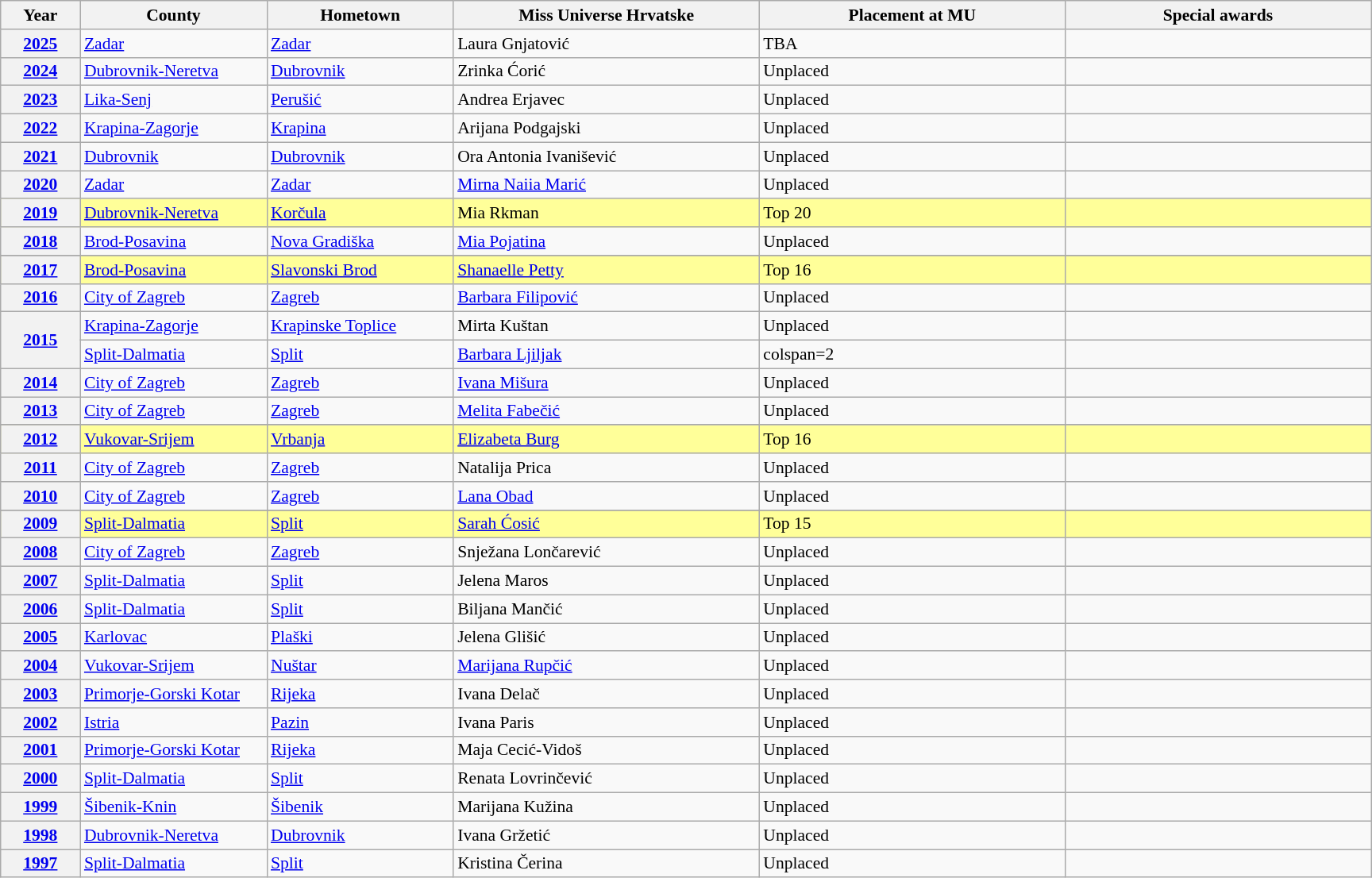<table class="wikitable " style="font-size: 90%;">
<tr>
<th width="60">Year</th>
<th width="150">County</th>
<th width="150">Hometown</th>
<th width="250">Miss Universe Hrvatske</th>
<th width="250">Placement at MU</th>
<th width="250">Special awards</th>
</tr>
<tr>
<th><a href='#'>2025</a></th>
<td><a href='#'>Zadar</a></td>
<td><a href='#'>Zadar</a></td>
<td>Laura Gnjatović</td>
<td>TBA</td>
<td></td>
</tr>
<tr>
<th><a href='#'>2024</a></th>
<td><a href='#'>Dubrovnik-Neretva</a></td>
<td><a href='#'>Dubrovnik</a></td>
<td>Zrinka Ćorić</td>
<td>Unplaced</td>
<td></td>
</tr>
<tr>
<th><a href='#'>2023</a></th>
<td><a href='#'>Lika-Senj</a></td>
<td><a href='#'>Perušić</a></td>
<td>Andrea Erjavec</td>
<td>Unplaced</td>
</tr>
<tr>
<th><a href='#'>2022</a></th>
<td><a href='#'>Krapina-Zagorje</a></td>
<td><a href='#'>Krapina</a></td>
<td>Arijana Podgajski</td>
<td>Unplaced</td>
<td></td>
</tr>
<tr>
<th><a href='#'>2021</a></th>
<td><a href='#'>Dubrovnik</a></td>
<td><a href='#'>Dubrovnik</a></td>
<td>Ora Antonia Ivanišević</td>
<td>Unplaced</td>
<td></td>
</tr>
<tr>
<th><a href='#'>2020</a></th>
<td><a href='#'>Zadar</a></td>
<td><a href='#'>Zadar</a></td>
<td><a href='#'>Mirna Naiia Marić</a></td>
<td>Unplaced</td>
<td></td>
</tr>
<tr style="background-color:#FFFF99;">
<th><a href='#'>2019</a></th>
<td><a href='#'>Dubrovnik-Neretva</a></td>
<td><a href='#'>Korčula</a></td>
<td>Mia Rkman</td>
<td>Top 20</td>
<td></td>
</tr>
<tr>
<th><a href='#'>2018</a></th>
<td><a href='#'>Brod-Posavina</a></td>
<td><a href='#'>Nova Gradiška</a></td>
<td><a href='#'>Mia Pojatina</a></td>
<td>Unplaced</td>
<td></td>
</tr>
<tr>
</tr>
<tr style="background-color:#FFFF99;">
<th><a href='#'>2017</a></th>
<td><a href='#'>Brod-Posavina</a></td>
<td><a href='#'>Slavonski Brod</a></td>
<td><a href='#'>Shanaelle Petty</a></td>
<td>Top 16</td>
<td></td>
</tr>
<tr>
<th><a href='#'>2016</a></th>
<td><a href='#'>City of Zagreb</a></td>
<td><a href='#'>Zagreb</a></td>
<td><a href='#'>Barbara Filipović</a></td>
<td>Unplaced</td>
<td></td>
</tr>
<tr>
<th rowspan=2><a href='#'>2015</a></th>
<td><a href='#'>Krapina-Zagorje</a></td>
<td><a href='#'>Krapinske Toplice</a></td>
<td>Mirta Kuštan</td>
<td>Unplaced</td>
<td></td>
</tr>
<tr>
<td><a href='#'>Split-Dalmatia</a></td>
<td><a href='#'>Split</a></td>
<td><a href='#'>Barbara Ljiljak</a></td>
<td>colspan=2 </td>
</tr>
<tr>
<th><a href='#'>2014</a></th>
<td><a href='#'>City of Zagreb</a></td>
<td><a href='#'>Zagreb</a></td>
<td><a href='#'>Ivana Mišura</a></td>
<td>Unplaced</td>
<td></td>
</tr>
<tr>
<th><a href='#'>2013</a></th>
<td><a href='#'>City of Zagreb</a></td>
<td><a href='#'>Zagreb</a></td>
<td><a href='#'>Melita Fabečić</a></td>
<td>Unplaced</td>
<td></td>
</tr>
<tr>
</tr>
<tr style="background-color:#FFFF99;">
<th><a href='#'>2012</a></th>
<td><a href='#'>Vukovar-Srijem</a></td>
<td><a href='#'>Vrbanja</a></td>
<td><a href='#'>Elizabeta Burg</a></td>
<td>Top 16</td>
<td></td>
</tr>
<tr>
<th><a href='#'>2011</a></th>
<td><a href='#'>City of Zagreb</a></td>
<td><a href='#'>Zagreb</a></td>
<td>Natalija Prica</td>
<td>Unplaced</td>
<td></td>
</tr>
<tr>
<th><a href='#'>2010</a></th>
<td><a href='#'>City of Zagreb</a></td>
<td><a href='#'>Zagreb</a></td>
<td><a href='#'>Lana Obad</a></td>
<td>Unplaced</td>
<td></td>
</tr>
<tr>
</tr>
<tr style="background-color:#FFFF99;">
<th><a href='#'>2009</a></th>
<td><a href='#'>Split-Dalmatia</a></td>
<td><a href='#'>Split</a></td>
<td><a href='#'>Sarah Ćosić</a></td>
<td>Top 15</td>
<td></td>
</tr>
<tr>
<th><a href='#'>2008</a></th>
<td><a href='#'>City of Zagreb</a></td>
<td><a href='#'>Zagreb</a></td>
<td>Snježana Lončarević</td>
<td>Unplaced</td>
<td></td>
</tr>
<tr>
<th><a href='#'>2007</a></th>
<td><a href='#'>Split-Dalmatia</a></td>
<td><a href='#'>Split</a></td>
<td>Jelena Maros</td>
<td>Unplaced</td>
<td></td>
</tr>
<tr>
<th><a href='#'>2006</a></th>
<td><a href='#'>Split-Dalmatia</a></td>
<td><a href='#'>Split</a></td>
<td>Biljana Mančić</td>
<td>Unplaced</td>
<td></td>
</tr>
<tr>
<th><a href='#'>2005</a></th>
<td><a href='#'>Karlovac</a></td>
<td><a href='#'>Plaški</a></td>
<td>Jelena Glišić</td>
<td>Unplaced</td>
<td></td>
</tr>
<tr>
<th><a href='#'>2004</a></th>
<td><a href='#'>Vukovar-Srijem</a></td>
<td><a href='#'>Nuštar</a></td>
<td><a href='#'>Marijana Rupčić</a></td>
<td>Unplaced</td>
<td></td>
</tr>
<tr>
<th><a href='#'>2003</a></th>
<td><a href='#'>Primorje-Gorski Kotar</a></td>
<td><a href='#'>Rijeka</a></td>
<td>Ivana Delač</td>
<td>Unplaced</td>
<td></td>
</tr>
<tr>
<th><a href='#'>2002</a></th>
<td><a href='#'>Istria</a></td>
<td><a href='#'>Pazin</a></td>
<td>Ivana Paris</td>
<td>Unplaced</td>
<td></td>
</tr>
<tr>
<th><a href='#'>2001</a></th>
<td><a href='#'>Primorje-Gorski Kotar</a></td>
<td><a href='#'>Rijeka</a></td>
<td>Maja Cecić-Vidoš</td>
<td>Unplaced</td>
<td></td>
</tr>
<tr>
<th><a href='#'>2000</a></th>
<td><a href='#'>Split-Dalmatia</a></td>
<td><a href='#'>Split</a></td>
<td>Renata Lovrinčević</td>
<td>Unplaced</td>
<td></td>
</tr>
<tr>
<th><a href='#'>1999</a></th>
<td><a href='#'>Šibenik-Knin</a></td>
<td><a href='#'>Šibenik</a></td>
<td>Marijana Kužina</td>
<td>Unplaced</td>
<td></td>
</tr>
<tr>
<th><a href='#'>1998</a></th>
<td><a href='#'>Dubrovnik-Neretva</a></td>
<td><a href='#'>Dubrovnik</a></td>
<td>Ivana Gržetić</td>
<td>Unplaced</td>
<td></td>
</tr>
<tr>
<th><a href='#'>1997</a></th>
<td><a href='#'>Split-Dalmatia</a></td>
<td><a href='#'>Split</a></td>
<td>Kristina Čerina</td>
<td>Unplaced</td>
<td></td>
</tr>
</table>
